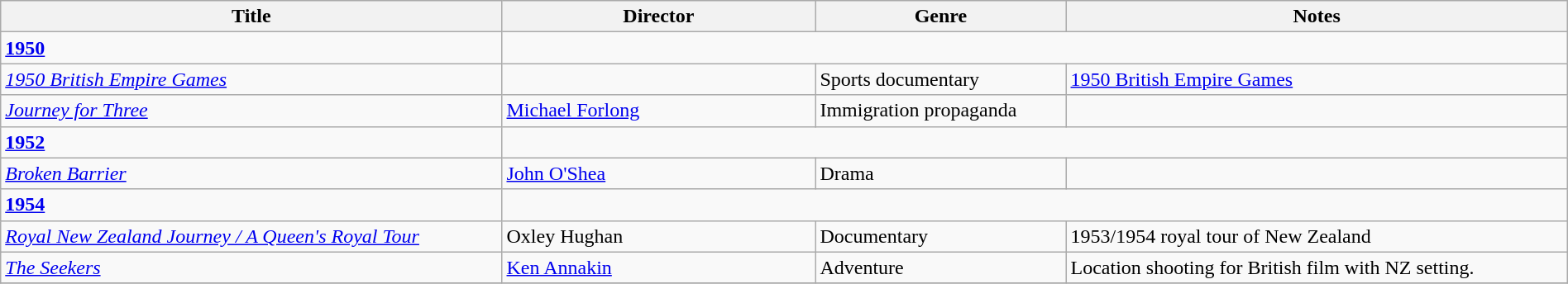<table class="wikitable" width= "100%">
<tr>
<th width=32%>Title</th>
<th width=20%>Director</th>
<th width=16%>Genre</th>
<th width=32%>Notes</th>
</tr>
<tr>
<td><strong><a href='#'>1950</a></strong></td>
</tr>
<tr>
<td><em><a href='#'>1950 British Empire Games</a></em></td>
<td></td>
<td>Sports documentary</td>
<td> <a href='#'>1950 British Empire Games</a></td>
</tr>
<tr>
<td><em><a href='#'>Journey for Three</a></em></td>
<td><a href='#'>Michael Forlong</a></td>
<td>Immigration propaganda</td>
<td></td>
</tr>
<tr>
<td><strong><a href='#'>1952</a></strong></td>
</tr>
<tr>
<td><em><a href='#'>Broken Barrier</a></em></td>
<td><a href='#'>John O'Shea</a></td>
<td>Drama</td>
<td></td>
</tr>
<tr>
<td><strong><a href='#'>1954</a></strong></td>
</tr>
<tr>
<td><em><a href='#'>Royal New Zealand Journey / A Queen's Royal Tour</a></em></td>
<td>Oxley Hughan</td>
<td>Documentary</td>
<td>1953/1954 royal tour of New Zealand</td>
</tr>
<tr>
<td><em><a href='#'>The Seekers</a></em></td>
<td><a href='#'>Ken Annakin</a></td>
<td>Adventure</td>
<td>Location shooting for British film with NZ setting.</td>
</tr>
<tr>
</tr>
</table>
